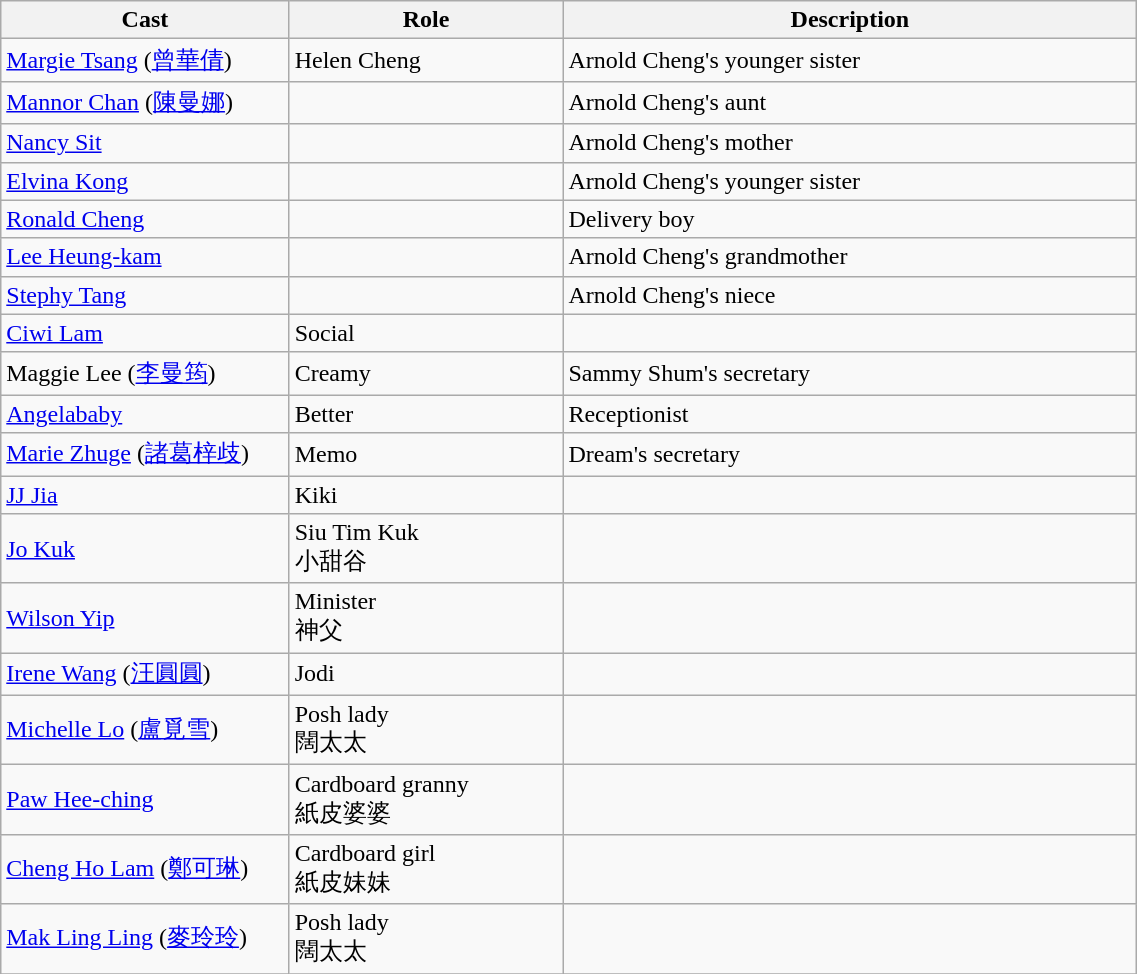<table class="wikitable" width="60%">
<tr>
<th style="width:6%">Cast</th>
<th style="width:6%">Role</th>
<th style="width:15%">Description</th>
</tr>
<tr>
<td><a href='#'>Margie Tsang</a> (<a href='#'>曾華倩</a>)</td>
<td>Helen Cheng</td>
<td>Arnold Cheng's younger sister</td>
</tr>
<tr>
<td><a href='#'>Mannor Chan</a> (<a href='#'>陳曼娜</a>)</td>
<td></td>
<td>Arnold Cheng's aunt</td>
</tr>
<tr>
<td><a href='#'>Nancy Sit</a></td>
<td></td>
<td>Arnold Cheng's mother</td>
</tr>
<tr>
<td><a href='#'>Elvina Kong</a></td>
<td></td>
<td>Arnold Cheng's younger sister</td>
</tr>
<tr>
<td><a href='#'>Ronald Cheng</a></td>
<td></td>
<td>Delivery boy</td>
</tr>
<tr>
<td><a href='#'>Lee Heung-kam</a></td>
<td></td>
<td>Arnold Cheng's grandmother</td>
</tr>
<tr>
<td><a href='#'>Stephy Tang</a></td>
<td></td>
<td>Arnold Cheng's niece</td>
</tr>
<tr>
<td><a href='#'>Ciwi Lam</a></td>
<td>Social</td>
<td></td>
</tr>
<tr>
<td>Maggie Lee (<a href='#'>李曼筠</a>)</td>
<td>Creamy</td>
<td>Sammy Shum's secretary</td>
</tr>
<tr>
<td><a href='#'>Angelababy</a></td>
<td>Better</td>
<td>Receptionist</td>
</tr>
<tr>
<td><a href='#'>Marie Zhuge</a> (<a href='#'>諸葛梓歧</a>)</td>
<td>Memo</td>
<td>Dream's secretary</td>
</tr>
<tr>
<td><a href='#'>JJ Jia</a></td>
<td>Kiki</td>
<td></td>
</tr>
<tr>
<td><a href='#'>Jo Kuk</a></td>
<td>Siu Tim Kuk<br>小甜谷</td>
<td></td>
</tr>
<tr>
<td><a href='#'>Wilson Yip</a></td>
<td>Minister<br>神父</td>
<td></td>
</tr>
<tr>
<td><a href='#'>Irene Wang</a> (<a href='#'>汪圓圓</a>)</td>
<td>Jodi</td>
<td></td>
</tr>
<tr>
<td><a href='#'>Michelle Lo</a> (<a href='#'>盧覓雪</a>)</td>
<td>Posh lady<br>	闊太太</td>
<td></td>
</tr>
<tr>
<td><a href='#'>Paw Hee-ching</a></td>
<td>Cardboard granny<br>紙皮婆婆</td>
<td></td>
</tr>
<tr>
<td><a href='#'>Cheng Ho Lam</a> (<a href='#'>鄭可琳</a>)</td>
<td>Cardboard girl<br>紙皮妹妹</td>
<td></td>
</tr>
<tr>
<td><a href='#'>Mak Ling Ling</a> (<a href='#'>麥玲玲</a>)</td>
<td>Posh lady<br>闊太太</td>
<td></td>
</tr>
<tr>
</tr>
</table>
